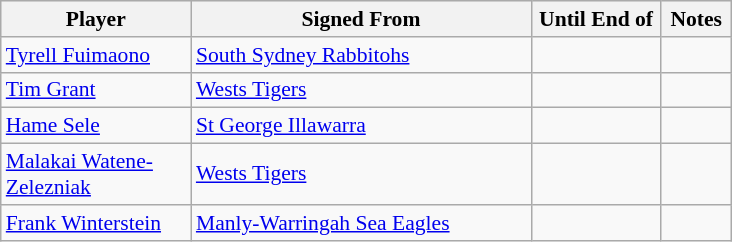<table class="wikitable" style="font-size:90%">
<tr style="background:#efefef;">
<th style="width:120px;">Player</th>
<th style="width:220px;">Signed From</th>
<th style="width:80px;">Until End of</th>
<th style="width:40px;">Notes</th>
</tr>
<tr>
<td><a href='#'>Tyrell Fuimaono</a></td>
<td> <a href='#'>South Sydney Rabbitohs</a></td>
<td></td>
<td></td>
</tr>
<tr>
<td><a href='#'>Tim Grant</a></td>
<td> <a href='#'>Wests Tigers</a></td>
<td></td>
<td></td>
</tr>
<tr>
<td><a href='#'>Hame Sele</a></td>
<td> <a href='#'>St George Illawarra</a></td>
<td></td>
<td></td>
</tr>
<tr>
<td><a href='#'>Malakai Watene-Zelezniak</a></td>
<td> <a href='#'>Wests Tigers</a></td>
<td></td>
<td></td>
</tr>
<tr>
<td><a href='#'>Frank Winterstein</a></td>
<td> <a href='#'>Manly-Warringah Sea Eagles</a></td>
<td></td>
<td></td>
</tr>
</table>
